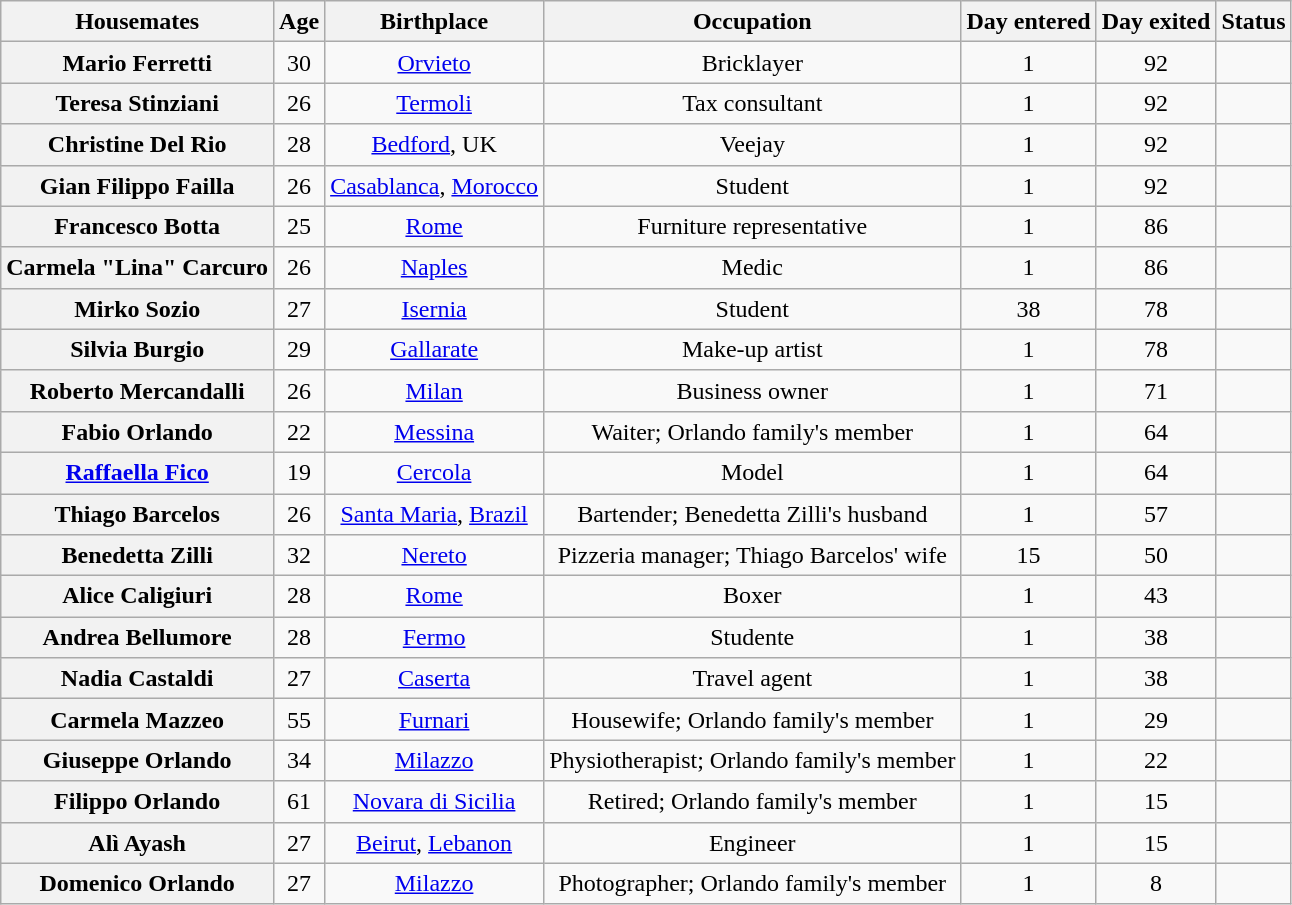<table class="wikitable sortable" style="text-align:center; line-height:20px; width:auto;">
<tr>
<th>Housemates</th>
<th>Age</th>
<th>Birthplace</th>
<th>Occupation</th>
<th>Day entered</th>
<th>Day exited</th>
<th>Status</th>
</tr>
<tr>
<th>Mario Ferretti</th>
<td>30</td>
<td><a href='#'>Orvieto</a></td>
<td>Bricklayer</td>
<td>1</td>
<td>92</td>
<td></td>
</tr>
<tr>
<th>Teresa Stinziani</th>
<td>26</td>
<td><a href='#'>Termoli</a></td>
<td>Tax consultant</td>
<td>1</td>
<td>92</td>
<td></td>
</tr>
<tr>
<th>Christine Del Rio</th>
<td>28</td>
<td><a href='#'>Bedford</a>, UK</td>
<td>Veejay</td>
<td>1</td>
<td>92</td>
<td></td>
</tr>
<tr>
<th>Gian Filippo Failla</th>
<td>26</td>
<td><a href='#'>Casablanca</a>, <a href='#'>Morocco</a></td>
<td>Student</td>
<td>1</td>
<td>92</td>
<td></td>
</tr>
<tr>
<th>Francesco Botta</th>
<td>25</td>
<td><a href='#'>Rome</a></td>
<td>Furniture representative</td>
<td>1</td>
<td>86</td>
<td></td>
</tr>
<tr>
<th>Carmela "Lina" Carcuro</th>
<td>26</td>
<td><a href='#'>Naples</a></td>
<td>Medic</td>
<td>1</td>
<td>86</td>
<td></td>
</tr>
<tr>
<th>Mirko Sozio</th>
<td>27</td>
<td><a href='#'>Isernia</a></td>
<td>Student</td>
<td>38</td>
<td>78</td>
<td></td>
</tr>
<tr>
<th>Silvia Burgio</th>
<td>29</td>
<td><a href='#'>Gallarate</a></td>
<td>Make-up artist</td>
<td>1</td>
<td>78</td>
<td></td>
</tr>
<tr>
<th>Roberto Mercandalli</th>
<td>26</td>
<td><a href='#'>Milan</a></td>
<td>Business owner</td>
<td>1</td>
<td>71</td>
<td></td>
</tr>
<tr>
<th>Fabio Orlando</th>
<td>22</td>
<td><a href='#'>Messina</a></td>
<td>Waiter; Orlando family's member</td>
<td>1</td>
<td>64</td>
<td></td>
</tr>
<tr>
<th><a href='#'>Raffaella Fico</a></th>
<td>19</td>
<td><a href='#'>Cercola</a></td>
<td>Model</td>
<td>1</td>
<td>64</td>
<td></td>
</tr>
<tr>
<th>Thiago Barcelos</th>
<td>26</td>
<td><a href='#'>Santa Maria</a>, <a href='#'>Brazil</a></td>
<td>Bartender; Benedetta Zilli's husband</td>
<td>1</td>
<td>57</td>
<td></td>
</tr>
<tr>
<th>Benedetta Zilli</th>
<td>32</td>
<td><a href='#'>Nereto</a></td>
<td>Pizzeria manager; Thiago Barcelos' wife</td>
<td>15</td>
<td>50</td>
<td></td>
</tr>
<tr>
<th>Alice Caligiuri</th>
<td>28</td>
<td><a href='#'>Rome</a></td>
<td>Boxer</td>
<td>1</td>
<td>43</td>
<td></td>
</tr>
<tr>
<th>Andrea Bellumore</th>
<td>28</td>
<td><a href='#'>Fermo</a></td>
<td>Studente</td>
<td>1</td>
<td>38</td>
<td></td>
</tr>
<tr>
<th>Nadia Castaldi</th>
<td>27</td>
<td><a href='#'>Caserta</a></td>
<td>Travel agent</td>
<td>1</td>
<td>38</td>
<td></td>
</tr>
<tr>
<th>Carmela Mazzeo</th>
<td>55</td>
<td><a href='#'>Furnari</a></td>
<td>Housewife; Orlando family's member</td>
<td>1</td>
<td>29</td>
<td></td>
</tr>
<tr>
<th>Giuseppe Orlando</th>
<td>34</td>
<td><a href='#'>Milazzo</a></td>
<td>Physiotherapist; Orlando family's member</td>
<td>1</td>
<td>22</td>
<td></td>
</tr>
<tr>
<th>Filippo Orlando</th>
<td>61</td>
<td><a href='#'>Novara di Sicilia</a></td>
<td>Retired; Orlando family's member</td>
<td>1</td>
<td>15</td>
<td></td>
</tr>
<tr>
<th>Alì Ayash</th>
<td>27</td>
<td><a href='#'>Beirut</a>, <a href='#'>Lebanon</a></td>
<td>Engineer</td>
<td>1</td>
<td>15</td>
<td></td>
</tr>
<tr>
<th>Domenico Orlando</th>
<td>27</td>
<td><a href='#'>Milazzo</a></td>
<td>Photographer; Orlando family's member</td>
<td>1</td>
<td>8</td>
<td></td>
</tr>
</table>
